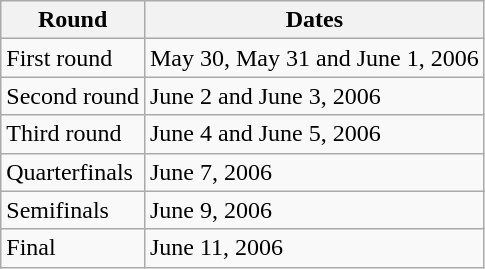<table class="wikitable">
<tr>
<th>Round</th>
<th>Dates</th>
</tr>
<tr>
<td>First round</td>
<td>May 30, May 31 and June 1, 2006</td>
</tr>
<tr>
<td>Second round</td>
<td>June 2 and June 3, 2006</td>
</tr>
<tr>
<td>Third round</td>
<td>June 4 and June 5, 2006</td>
</tr>
<tr>
<td>Quarterfinals</td>
<td>June 7, 2006</td>
</tr>
<tr>
<td>Semifinals</td>
<td>June 9, 2006</td>
</tr>
<tr>
<td>Final</td>
<td>June 11, 2006</td>
</tr>
</table>
